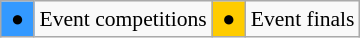<table class="wikitable" style="margin:0.5em auto; font-size:90%;position:relative;">
<tr>
<td bgcolor = #3399ff align=center> ● </td>
<td>Event competitions</td>
<td bgcolor=#ffcc00 align=center> ● </td>
<td>Event finals</td>
</tr>
</table>
